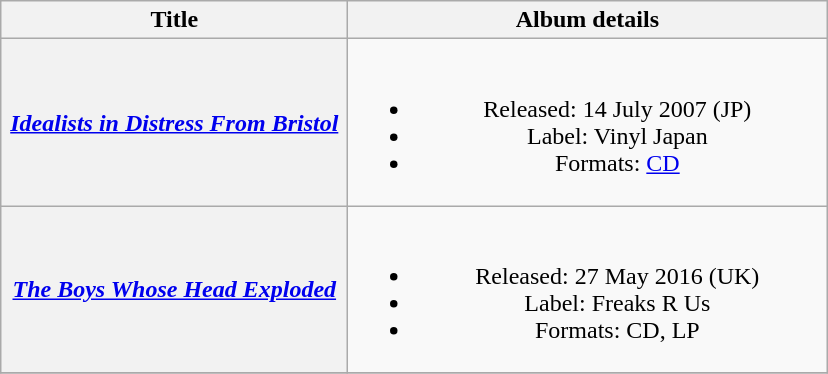<table class="wikitable plainrowheaders" style="text-align:center;">
<tr>
<th scope="col" rowspan="1" style="width:14em;">Title</th>
<th scope="col" rowspan="1" style="width:19.5em;">Album details</th>
</tr>
<tr>
<th scope="row"><em><a href='#'>Idealists in Distress From Bristol</a></em></th>
<td><br><ul><li>Released: 14 July 2007 <span>(JP)</span></li><li>Label: Vinyl Japan</li><li>Formats: <a href='#'>CD</a></li></ul></td>
</tr>
<tr>
<th scope="row"><em><a href='#'>The Boys Whose Head Exploded</a></em></th>
<td><br><ul><li>Released: 27 May 2016 <span>(UK)</span></li><li>Label: Freaks R Us</li><li>Formats: CD, LP</li></ul></td>
</tr>
<tr>
</tr>
</table>
